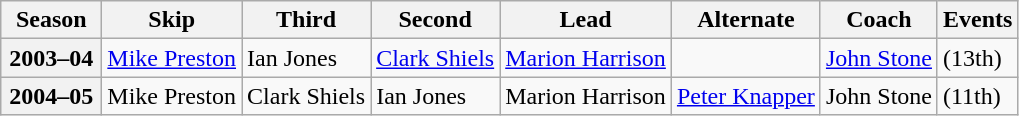<table class="wikitable">
<tr>
<th scope="col" width=60>Season</th>
<th scope="col">Skip</th>
<th scope="col">Third</th>
<th scope="col">Second</th>
<th scope="col">Lead</th>
<th scope="col">Alternate</th>
<th scope="col">Coach</th>
<th scope="col">Events</th>
</tr>
<tr>
<th scope="row">2003–04</th>
<td><a href='#'>Mike Preston</a></td>
<td>Ian Jones</td>
<td><a href='#'>Clark Shiels</a></td>
<td><a href='#'>Marion Harrison</a></td>
<td></td>
<td><a href='#'>John Stone</a></td>
<td> (13th)</td>
</tr>
<tr>
<th scope="row">2004–05</th>
<td>Mike Preston</td>
<td>Clark Shiels</td>
<td>Ian Jones</td>
<td>Marion Harrison</td>
<td><a href='#'>Peter Knapper</a></td>
<td>John Stone</td>
<td> (11th)</td>
</tr>
</table>
